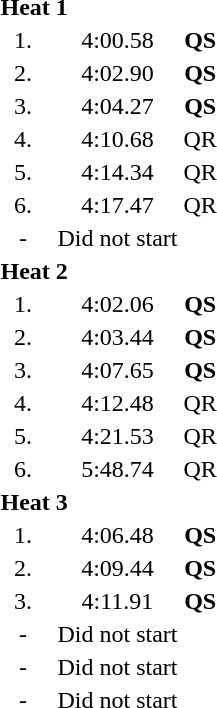<table style="text-align:center">
<tr>
<td colspan=4 align=left><strong>Heat 1</strong></td>
</tr>
<tr>
<td width=30>1.</td>
<td align=left></td>
<td width=80>4:00.58</td>
<td><strong>QS</strong></td>
</tr>
<tr>
<td>2.</td>
<td align=left></td>
<td>4:02.90</td>
<td><strong>QS</strong></td>
</tr>
<tr>
<td>3.</td>
<td align=left></td>
<td>4:04.27</td>
<td><strong>QS</strong></td>
</tr>
<tr>
<td>4.</td>
<td align=left></td>
<td>4:10.68</td>
<td>QR</td>
</tr>
<tr>
<td>5.</td>
<td align=left></td>
<td>4:14.34</td>
<td>QR</td>
</tr>
<tr>
<td>6.</td>
<td align=left></td>
<td>4:17.47</td>
<td>QR</td>
</tr>
<tr>
<td>-</td>
<td align=left></td>
<td>Did not start</td>
<td></td>
</tr>
<tr>
<td colspan=4 align=left><strong>Heat 2</strong></td>
</tr>
<tr>
<td>1.</td>
<td align=left></td>
<td>4:02.06</td>
<td><strong>QS</strong></td>
</tr>
<tr>
<td>2.</td>
<td align=left></td>
<td>4:03.44</td>
<td><strong>QS</strong></td>
</tr>
<tr>
<td>3.</td>
<td align=left></td>
<td>4:07.65</td>
<td><strong>QS</strong></td>
</tr>
<tr>
<td>4.</td>
<td align=left></td>
<td>4:12.48</td>
<td>QR</td>
</tr>
<tr>
<td>5.</td>
<td align=left></td>
<td>4:21.53</td>
<td>QR</td>
</tr>
<tr>
<td>6.</td>
<td align=left></td>
<td>5:48.74</td>
<td>QR</td>
</tr>
<tr>
<td colspan=4 align=left><strong>Heat 3</strong></td>
</tr>
<tr>
<td>1.</td>
<td align=left></td>
<td>4:06.48</td>
<td><strong>QS</strong></td>
</tr>
<tr>
<td>2.</td>
<td align=left></td>
<td>4:09.44</td>
<td><strong>QS</strong></td>
</tr>
<tr>
<td>3.</td>
<td align=left></td>
<td>4:11.91</td>
<td><strong>QS</strong></td>
</tr>
<tr>
<td>-</td>
<td align=left></td>
<td>Did not start</td>
<td></td>
</tr>
<tr>
<td>-</td>
<td align=left></td>
<td>Did not start</td>
<td></td>
</tr>
<tr>
<td>-</td>
<td align=left></td>
<td>Did not start</td>
<td></td>
</tr>
</table>
